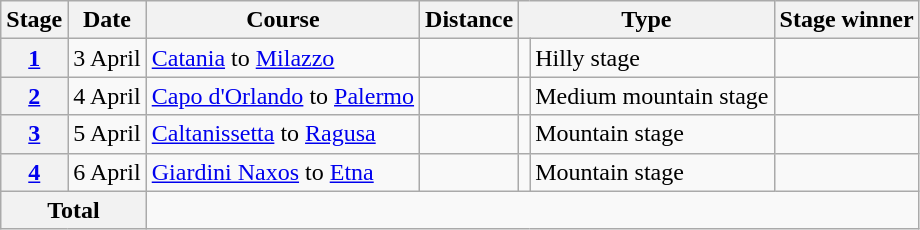<table class="wikitable">
<tr>
<th scope="col">Stage</th>
<th scope="col">Date</th>
<th scope="col">Course</th>
<th scope="col">Distance</th>
<th scope="col" colspan="2">Type</th>
<th scope="col">Stage winner</th>
</tr>
<tr>
<th scope="row"><a href='#'>1</a></th>
<td>3 April</td>
<td><a href='#'>Catania</a> to <a href='#'>Milazzo</a></td>
<td style="text-align:center;"></td>
<td></td>
<td>Hilly stage</td>
<td></td>
</tr>
<tr>
<th scope="row"><a href='#'>2</a></th>
<td>4 April</td>
<td><a href='#'>Capo d'Orlando</a> to <a href='#'>Palermo</a></td>
<td style="text-align:center;"></td>
<td></td>
<td>Medium mountain stage</td>
<td></td>
</tr>
<tr>
<th scope="row"><a href='#'>3</a></th>
<td>5 April</td>
<td><a href='#'>Caltanissetta</a> to <a href='#'>Ragusa</a></td>
<td style="text-align:center;"></td>
<td></td>
<td>Mountain stage</td>
<td></td>
</tr>
<tr>
<th scope="row"><a href='#'>4</a></th>
<td>6 April</td>
<td><a href='#'>Giardini Naxos</a> to <a href='#'>Etna</a></td>
<td style="text-align:center;"></td>
<td></td>
<td>Mountain stage</td>
<td></td>
</tr>
<tr>
<th colspan="2">Total</th>
<td colspan="5" style="text-align:center;"></td>
</tr>
</table>
